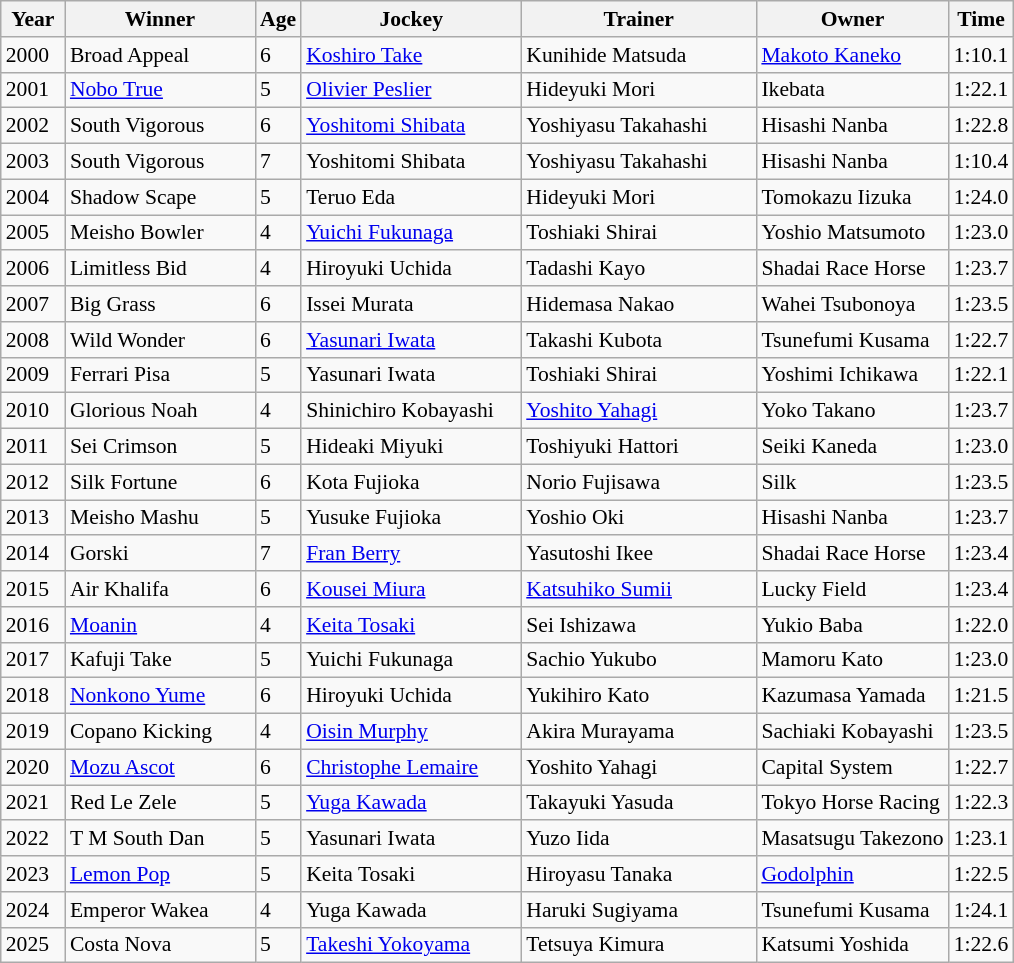<table class="wikitable sortable" style="font-size:90%">
<tr>
<th width="36px">Year<br></th>
<th width="120px">Winner<br></th>
<th>Age<br></th>
<th width="140px">Jockey<br></th>
<th width="150px">Trainer<br></th>
<th>Owner</th>
<th>Time<br></th>
</tr>
<tr>
<td>2000</td>
<td>Broad Appeal</td>
<td>6</td>
<td><a href='#'>Koshiro Take</a></td>
<td>Kunihide Matsuda</td>
<td><a href='#'>Makoto Kaneko</a></td>
<td>1:10.1</td>
</tr>
<tr>
<td>2001</td>
<td><a href='#'>Nobo True</a></td>
<td>5</td>
<td><a href='#'>Olivier Peslier</a></td>
<td>Hideyuki Mori</td>
<td>Ikebata</td>
<td>1:22.1</td>
</tr>
<tr>
<td>2002</td>
<td>South Vigorous</td>
<td>6</td>
<td><a href='#'>Yoshitomi Shibata</a></td>
<td>Yoshiyasu Takahashi</td>
<td>Hisashi Nanba</td>
<td>1:22.8</td>
</tr>
<tr>
<td>2003</td>
<td>South Vigorous</td>
<td>7</td>
<td>Yoshitomi Shibata</td>
<td>Yoshiyasu Takahashi</td>
<td>Hisashi Nanba</td>
<td>1:10.4</td>
</tr>
<tr>
<td>2004</td>
<td>Shadow Scape</td>
<td>5</td>
<td>Teruo Eda</td>
<td>Hideyuki Mori</td>
<td>Tomokazu Iizuka</td>
<td>1:24.0</td>
</tr>
<tr>
<td>2005</td>
<td>Meisho Bowler</td>
<td>4</td>
<td><a href='#'>Yuichi Fukunaga</a></td>
<td>Toshiaki Shirai</td>
<td>Yoshio Matsumoto</td>
<td>1:23.0</td>
</tr>
<tr>
<td>2006</td>
<td>Limitless Bid</td>
<td>4</td>
<td>Hiroyuki Uchida</td>
<td>Tadashi Kayo</td>
<td>Shadai Race Horse</td>
<td>1:23.7</td>
</tr>
<tr>
<td>2007</td>
<td>Big Grass</td>
<td>6</td>
<td>Issei Murata</td>
<td>Hidemasa Nakao</td>
<td>Wahei Tsubonoya</td>
<td>1:23.5</td>
</tr>
<tr>
<td>2008</td>
<td>Wild Wonder</td>
<td>6</td>
<td><a href='#'>Yasunari Iwata</a></td>
<td>Takashi Kubota</td>
<td>Tsunefumi Kusama</td>
<td>1:22.7</td>
</tr>
<tr>
<td>2009</td>
<td>Ferrari Pisa</td>
<td>5</td>
<td>Yasunari Iwata</td>
<td>Toshiaki Shirai</td>
<td>Yoshimi Ichikawa</td>
<td>1:22.1</td>
</tr>
<tr>
<td>2010</td>
<td>Glorious Noah</td>
<td>4</td>
<td>Shinichiro Kobayashi</td>
<td><a href='#'>Yoshito Yahagi</a></td>
<td>Yoko Takano</td>
<td>1:23.7</td>
</tr>
<tr>
<td>2011</td>
<td>Sei Crimson</td>
<td>5</td>
<td>Hideaki Miyuki</td>
<td>Toshiyuki Hattori</td>
<td>Seiki Kaneda</td>
<td>1:23.0</td>
</tr>
<tr>
<td>2012</td>
<td>Silk Fortune</td>
<td>6</td>
<td>Kota Fujioka</td>
<td>Norio Fujisawa</td>
<td>Silk</td>
<td>1:23.5</td>
</tr>
<tr>
<td>2013</td>
<td>Meisho Mashu</td>
<td>5</td>
<td>Yusuke Fujioka</td>
<td>Yoshio Oki</td>
<td>Hisashi Nanba</td>
<td>1:23.7</td>
</tr>
<tr>
<td>2014</td>
<td>Gorski</td>
<td>7</td>
<td><a href='#'>Fran Berry</a></td>
<td>Yasutoshi Ikee</td>
<td>Shadai Race Horse</td>
<td>1:23.4</td>
</tr>
<tr>
<td>2015</td>
<td>Air Khalifa</td>
<td>6</td>
<td><a href='#'>Kousei Miura</a></td>
<td><a href='#'>Katsuhiko Sumii</a></td>
<td>Lucky Field</td>
<td>1:23.4</td>
</tr>
<tr>
<td>2016</td>
<td><a href='#'>Moanin</a></td>
<td>4</td>
<td><a href='#'>Keita Tosaki</a></td>
<td>Sei Ishizawa</td>
<td>Yukio Baba</td>
<td>1:22.0</td>
</tr>
<tr>
<td>2017</td>
<td>Kafuji Take</td>
<td>5</td>
<td>Yuichi Fukunaga</td>
<td>Sachio Yukubo</td>
<td>Mamoru Kato</td>
<td>1:23.0</td>
</tr>
<tr>
<td>2018</td>
<td><a href='#'>Nonkono Yume</a></td>
<td>6</td>
<td>Hiroyuki Uchida</td>
<td>Yukihiro Kato</td>
<td>Kazumasa Yamada</td>
<td>1:21.5</td>
</tr>
<tr>
<td>2019</td>
<td>Copano Kicking</td>
<td>4</td>
<td><a href='#'>Oisin Murphy</a></td>
<td>Akira Murayama</td>
<td>Sachiaki Kobayashi</td>
<td>1:23.5</td>
</tr>
<tr>
<td>2020</td>
<td><a href='#'>Mozu Ascot</a></td>
<td>6</td>
<td><a href='#'>Christophe Lemaire</a></td>
<td>Yoshito Yahagi</td>
<td>Capital System</td>
<td>1:22.7</td>
</tr>
<tr>
<td>2021</td>
<td>Red Le Zele</td>
<td>5</td>
<td><a href='#'>Yuga Kawada</a></td>
<td>Takayuki Yasuda</td>
<td>Tokyo Horse Racing</td>
<td>1:22.3</td>
</tr>
<tr>
<td>2022</td>
<td>T M South Dan</td>
<td>5</td>
<td>Yasunari Iwata</td>
<td>Yuzo Iida</td>
<td>Masatsugu Takezono</td>
<td>1:23.1</td>
</tr>
<tr>
<td>2023</td>
<td><a href='#'>Lemon Pop</a></td>
<td>5</td>
<td>Keita Tosaki</td>
<td>Hiroyasu Tanaka</td>
<td><a href='#'>Godolphin</a></td>
<td>1:22.5</td>
</tr>
<tr>
<td>2024</td>
<td>Emperor Wakea</td>
<td>4</td>
<td>Yuga Kawada</td>
<td>Haruki Sugiyama</td>
<td>Tsunefumi Kusama</td>
<td>1:24.1</td>
</tr>
<tr>
<td>2025</td>
<td>Costa Nova</td>
<td>5</td>
<td><a href='#'>Takeshi Yokoyama</a></td>
<td>Tetsuya Kimura</td>
<td>Katsumi Yoshida</td>
<td>1:22.6</td>
</tr>
</table>
